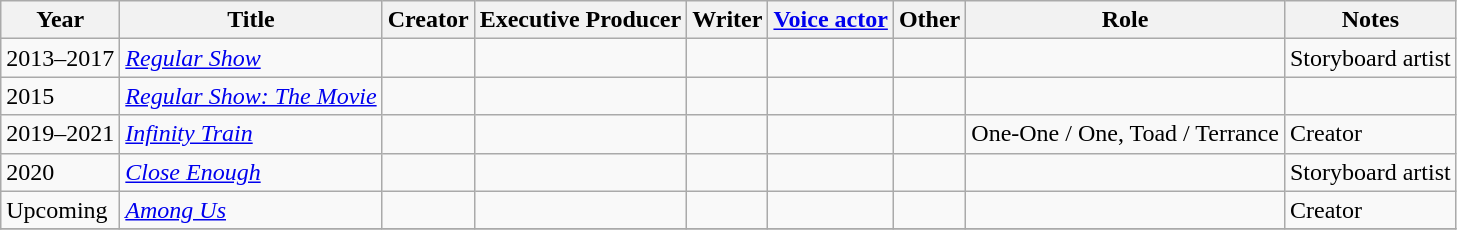<table class="wikitable">
<tr>
<th>Year</th>
<th>Title</th>
<th>Creator</th>
<th>Executive Producer</th>
<th>Writer</th>
<th><a href='#'>Voice actor</a></th>
<th>Other</th>
<th>Role</th>
<th>Notes</th>
</tr>
<tr>
<td>2013–2017</td>
<td><em><a href='#'>Regular Show</a></em></td>
<td></td>
<td></td>
<td></td>
<td></td>
<td></td>
<td></td>
<td>Storyboard artist</td>
</tr>
<tr>
<td>2015</td>
<td><em><a href='#'>Regular Show: The Movie</a></em></td>
<td></td>
<td></td>
<td></td>
<td></td>
<td></td>
<td></td>
<td></td>
</tr>
<tr>
<td>2019–2021</td>
<td><em><a href='#'>Infinity Train</a></em></td>
<td></td>
<td></td>
<td></td>
<td></td>
<td></td>
<td>One-One / One, Toad / Terrance</td>
<td>Creator</td>
</tr>
<tr>
<td>2020</td>
<td><em><a href='#'>Close Enough</a></em></td>
<td></td>
<td></td>
<td></td>
<td></td>
<td></td>
<td></td>
<td>Storyboard artist</td>
</tr>
<tr>
<td>Upcoming</td>
<td><em><a href='#'>Among Us</a></em></td>
<td></td>
<td></td>
<td></td>
<td></td>
<td></td>
<td></td>
<td>Creator</td>
</tr>
<tr>
</tr>
</table>
